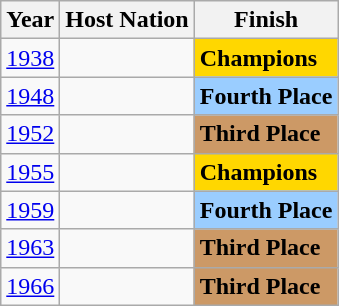<table class="wikitable">
<tr>
<th>Year</th>
<th>Host Nation</th>
<th>Finish</th>
</tr>
<tr>
<td><a href='#'>1938</a></td>
<td></td>
<td bgcolor=gold><strong>Champions</strong></td>
</tr>
<tr>
<td><a href='#'>1948</a></td>
<td></td>
<td bgcolor=#9acdff><strong>Fourth Place</strong></td>
</tr>
<tr>
<td><a href='#'>1952</a></td>
<td></td>
<td bgcolor=#CC9966><strong>Third Place</strong></td>
</tr>
<tr>
<td><a href='#'>1955</a></td>
<td></td>
<td bgcolor=gold><strong>Champions</strong></td>
</tr>
<tr>
<td><a href='#'>1959</a></td>
<td></td>
<td bgcolor=#9acdff><strong>Fourth Place</strong></td>
</tr>
<tr>
<td><a href='#'>1963</a></td>
<td></td>
<td bgcolor=#CC9966><strong>Third Place</strong></td>
</tr>
<tr>
<td><a href='#'>1966</a></td>
<td></td>
<td bgcolor=#CC9966><strong>Third Place</strong></td>
</tr>
</table>
